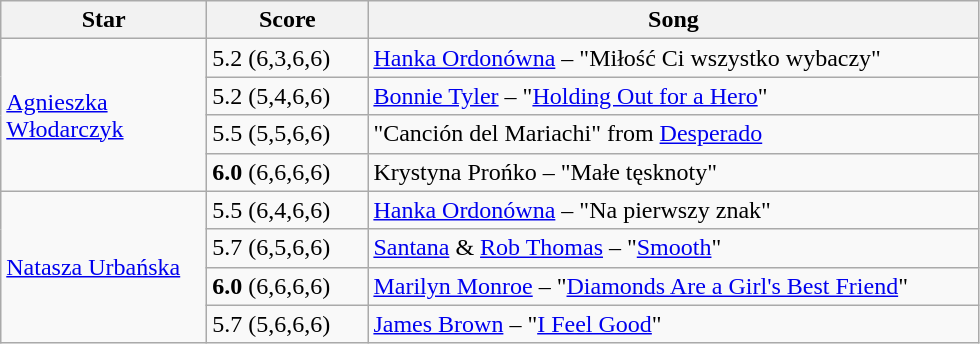<table class="wikitable">
<tr>
<th style="width:130px;">Star</th>
<th style="width:100px;">Score</th>
<th style="width:400px;">Song</th>
</tr>
<tr>
<td rowspan="4"><a href='#'>Agnieszka Włodarczyk</a></td>
<td>5.2 (6,3,6,6)</td>
<td><a href='#'>Hanka Ordonówna</a> – "Miłość Ci wszystko wybaczy"</td>
</tr>
<tr>
<td>5.2 (5,4,6,6)</td>
<td><a href='#'>Bonnie Tyler</a> – "<a href='#'>Holding Out for a Hero</a>"</td>
</tr>
<tr>
<td>5.5 (5,5,6,6)</td>
<td>"Canción del Mariachi" from <a href='#'>Desperado</a></td>
</tr>
<tr>
<td><strong>6.0</strong> (6,6,6,6)</td>
<td>Krystyna Prońko – "Małe tęsknoty"</td>
</tr>
<tr>
<td rowspan="4"><a href='#'>Natasza Urbańska</a></td>
<td>5.5 (6,4,6,6)</td>
<td><a href='#'>Hanka Ordonówna</a> – "Na pierwszy znak"</td>
</tr>
<tr>
<td>5.7 (6,5,6,6)</td>
<td><a href='#'>Santana</a> & <a href='#'>Rob Thomas</a> – "<a href='#'>Smooth</a>"</td>
</tr>
<tr>
<td><strong>6.0</strong> (6,6,6,6)</td>
<td><a href='#'>Marilyn Monroe</a> – "<a href='#'>Diamonds Are a Girl's Best Friend</a>"</td>
</tr>
<tr>
<td>5.7 (5,6,6,6)</td>
<td><a href='#'>James Brown</a> – "<a href='#'>I Feel Good</a>"</td>
</tr>
</table>
